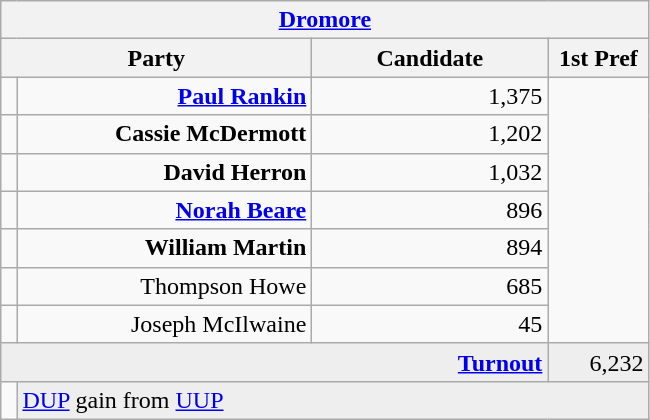<table class="wikitable">
<tr>
<th colspan="4" align="center"><a href='#'>Dromore</a></th>
</tr>
<tr>
<th colspan="2" align="center" width=200>Party</th>
<th width=150>Candidate</th>
<th width=60>1st Pref</th>
</tr>
<tr>
<td></td>
<td align="right"><strong><a href='#'>Paul Rankin</a></strong></td>
<td align="right">1,375</td>
</tr>
<tr>
<td></td>
<td align="right"><strong>Cassie McDermott</strong></td>
<td align="right">1,202</td>
</tr>
<tr>
<td></td>
<td align="right"><strong>David Herron</strong></td>
<td align="right">1,032</td>
</tr>
<tr>
<td></td>
<td align="right"><strong><a href='#'>Norah Beare</a></strong></td>
<td align="right">896</td>
</tr>
<tr>
<td></td>
<td align="right"><strong>William Martin</strong></td>
<td align="right">894</td>
</tr>
<tr>
<td></td>
<td align="right">Thompson Howe</td>
<td align="right">685</td>
</tr>
<tr>
<td></td>
<td align="right">Joseph McIlwaine</td>
<td align="right">45</td>
</tr>
<tr bgcolor="EEEEEE">
<td colspan=3 align="right"><strong><a href='#'>Turnout</a></strong></td>
<td align="right">6,232</td>
</tr>
<tr>
<td bgcolor=></td>
<td colspan=3 bgcolor="EEEEEE"><a href='#'>DUP</a> gain from <a href='#'>UUP</a></td>
</tr>
</table>
